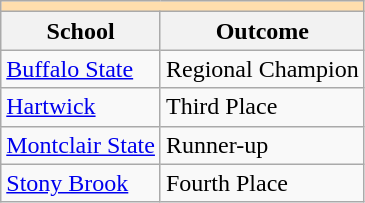<table class="wikitable" style="float:left; margin-right:1em;">
<tr>
<th colspan="3" style="background:#ffdead;"></th>
</tr>
<tr>
<th>School</th>
<th>Outcome</th>
</tr>
<tr>
<td><a href='#'>Buffalo State</a></td>
<td>Regional Champion</td>
</tr>
<tr>
<td><a href='#'>Hartwick</a></td>
<td>Third Place</td>
</tr>
<tr>
<td><a href='#'>Montclair State</a></td>
<td>Runner-up</td>
</tr>
<tr>
<td><a href='#'>Stony Brook</a></td>
<td>Fourth Place</td>
</tr>
</table>
